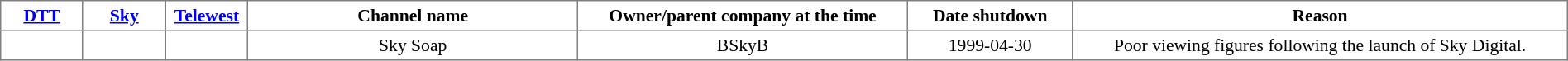<table class="toccolors sortable" border="1" cellpadding="3" style="border-collapse:collapse; font-size: 90%; text-align:center" width="100%">
<tr>
<th width="5%"><a href='#'>DTT</a></th>
<th width="5%"><a href='#'>Sky</a></th>
<th width="5%"><a href='#'>Telewest</a></th>
<th width="20%">Channel name</th>
<th width="20%">Owner/parent company at the time</th>
<th width="10%">Date shutdown </th>
<th width="30%">Reason</th>
</tr>
<tr>
<td></td>
<td></td>
<td></td>
<td>Sky Soap</td>
<td>BSkyB</td>
<td>1999-04-30</td>
<td>Poor viewing figures following the launch of Sky Digital.</td>
</tr>
</table>
